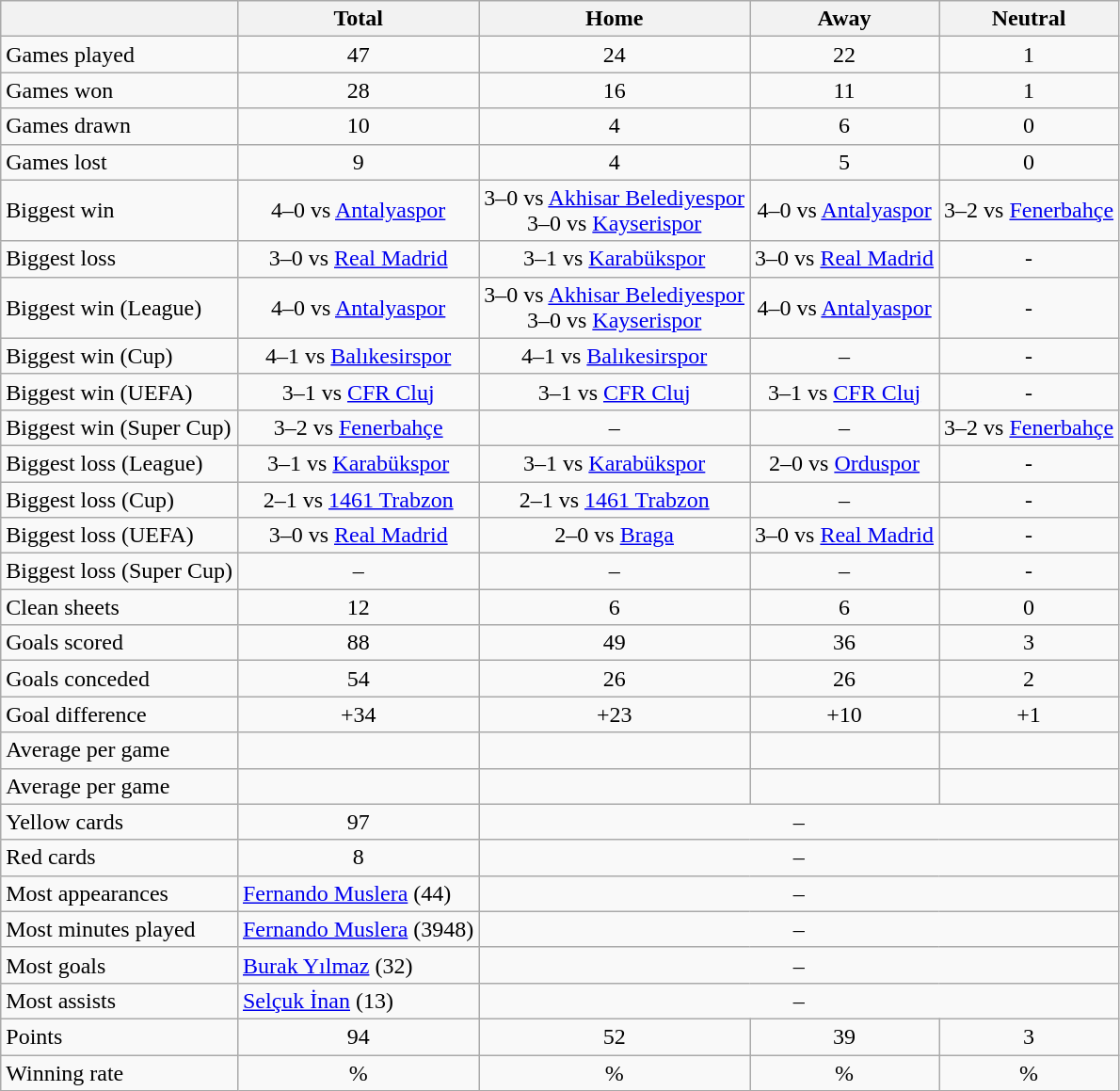<table class="wikitable" style="text-align: center;">
<tr>
<th></th>
<th>Total</th>
<th>Home</th>
<th>Away</th>
<th>Neutral</th>
</tr>
<tr>
<td align=left>Games played</td>
<td>47</td>
<td>24</td>
<td>22</td>
<td>1</td>
</tr>
<tr>
<td align=left>Games won</td>
<td>28</td>
<td>16</td>
<td>11</td>
<td>1</td>
</tr>
<tr>
<td align=left>Games drawn</td>
<td>10</td>
<td>4</td>
<td>6</td>
<td>0</td>
</tr>
<tr>
<td align=left>Games lost</td>
<td>9</td>
<td>4</td>
<td>5</td>
<td>0</td>
</tr>
<tr>
<td align=left>Biggest win</td>
<td>4–0 vs <a href='#'>Antalyaspor</a></td>
<td>3–0 vs <a href='#'>Akhisar Belediyespor</a><br>3–0 vs <a href='#'>Kayserispor</a></td>
<td>4–0 vs <a href='#'>Antalyaspor</a></td>
<td>3–2 vs <a href='#'>Fenerbahçe</a></td>
</tr>
<tr>
<td align=left>Biggest loss</td>
<td>3–0 vs <a href='#'>Real Madrid</a></td>
<td>3–1 vs <a href='#'>Karabükspor</a></td>
<td>3–0 vs <a href='#'>Real Madrid</a></td>
<td>-</td>
</tr>
<tr>
<td align=left>Biggest win (League)</td>
<td>4–0 vs <a href='#'>Antalyaspor</a></td>
<td>3–0 vs <a href='#'>Akhisar Belediyespor</a><br>3–0 vs <a href='#'>Kayserispor</a></td>
<td>4–0 vs <a href='#'>Antalyaspor</a></td>
<td>-</td>
</tr>
<tr>
<td align=left>Biggest win (Cup)</td>
<td>4–1 vs <a href='#'>Balıkesirspor</a></td>
<td>4–1 vs <a href='#'>Balıkesirspor</a></td>
<td>–</td>
<td>-</td>
</tr>
<tr>
<td align=left>Biggest win (UEFA)</td>
<td>3–1 vs <a href='#'>CFR Cluj</a></td>
<td>3–1 vs <a href='#'>CFR Cluj</a></td>
<td>3–1 vs <a href='#'>CFR Cluj</a></td>
<td>-</td>
</tr>
<tr>
<td align=left>Biggest win (Super Cup)</td>
<td>3–2 vs <a href='#'>Fenerbahçe</a></td>
<td>–</td>
<td>–</td>
<td>3–2 vs <a href='#'>Fenerbahçe</a></td>
</tr>
<tr>
<td align=left>Biggest loss (League)</td>
<td>3–1 vs <a href='#'>Karabükspor</a></td>
<td>3–1 vs <a href='#'>Karabükspor</a></td>
<td>2–0 vs <a href='#'>Orduspor</a></td>
<td>-</td>
</tr>
<tr>
<td align=left>Biggest loss (Cup)</td>
<td>2–1 vs <a href='#'>1461 Trabzon</a></td>
<td>2–1 vs <a href='#'>1461 Trabzon</a></td>
<td>–</td>
<td>-</td>
</tr>
<tr>
<td align=left>Biggest loss (UEFA)</td>
<td>3–0 vs <a href='#'>Real Madrid</a></td>
<td>2–0 vs <a href='#'>Braga</a></td>
<td>3–0 vs <a href='#'>Real Madrid</a></td>
<td>-</td>
</tr>
<tr>
<td align=left>Biggest loss (Super Cup)</td>
<td>–</td>
<td>–</td>
<td>–</td>
<td>-</td>
</tr>
<tr>
<td align=left>Clean sheets</td>
<td>12</td>
<td>6</td>
<td>6</td>
<td>0</td>
</tr>
<tr>
<td align=left>Goals scored</td>
<td>88</td>
<td>49</td>
<td>36</td>
<td>3</td>
</tr>
<tr>
<td align=left>Goals conceded</td>
<td>54</td>
<td>26</td>
<td>26</td>
<td>2</td>
</tr>
<tr>
<td align=left>Goal difference</td>
<td>+34</td>
<td>+23</td>
<td>+10</td>
<td>+1</td>
</tr>
<tr>
<td align=left>Average  per game</td>
<td></td>
<td></td>
<td></td>
<td></td>
</tr>
<tr>
<td align=left>Average  per game</td>
<td></td>
<td></td>
<td></td>
<td></td>
</tr>
<tr>
<td align=left>Yellow cards</td>
<td>97</td>
<td colspan=3>–</td>
</tr>
<tr>
<td align=left>Red cards</td>
<td>8</td>
<td colspan=3>–</td>
</tr>
<tr>
<td align=left>Most appearances</td>
<td align=left> <a href='#'>Fernando Muslera</a> (44)</td>
<td colspan=3>–</td>
</tr>
<tr>
<td align=left>Most minutes played</td>
<td align=left> <a href='#'>Fernando Muslera</a> (3948)</td>
<td colspan=3>–</td>
</tr>
<tr>
<td align=left>Most goals</td>
<td align=left> <a href='#'>Burak Yılmaz</a> (32)</td>
<td colspan=3>–</td>
</tr>
<tr>
<td align=left>Most assists</td>
<td align=left> <a href='#'>Selçuk İnan</a> (13)</td>
<td colspan=3>–</td>
</tr>
<tr>
<td align=left>Points</td>
<td>94</td>
<td>52</td>
<td>39</td>
<td>3</td>
</tr>
<tr>
<td align=left>Winning rate</td>
<td>%</td>
<td>%</td>
<td>%</td>
<td>%</td>
</tr>
</table>
